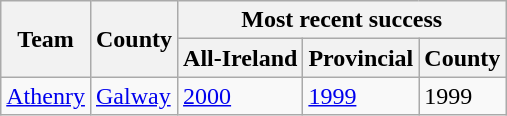<table class="wikitable sortable">
<tr>
<th rowspan="2">Team</th>
<th rowspan="2">County</th>
<th colspan="3">Most recent success</th>
</tr>
<tr>
<th>All-Ireland</th>
<th>Provincial</th>
<th>County</th>
</tr>
<tr>
<td> <a href='#'>Athenry</a></td>
<td><a href='#'>Galway</a></td>
<td><a href='#'>2000</a></td>
<td><a href='#'>1999</a></td>
<td>1999</td>
</tr>
</table>
